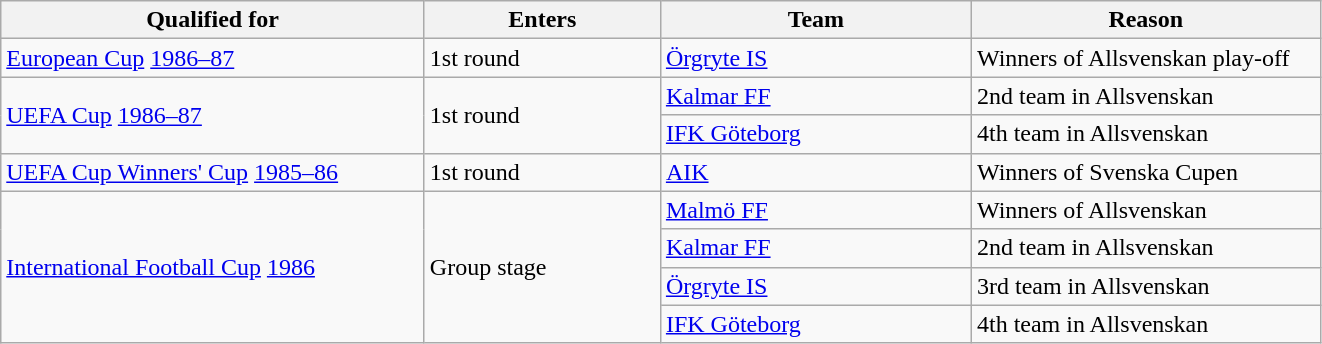<table class="wikitable" style="text-align: left">
<tr>
<th style="width: 275px;">Qualified for</th>
<th style="width: 150px;">Enters</th>
<th style="width: 200px;">Team</th>
<th style="width: 225px;">Reason</th>
</tr>
<tr>
<td><a href='#'>European Cup</a> <a href='#'>1986–87</a></td>
<td>1st round</td>
<td><a href='#'>Örgryte IS</a></td>
<td>Winners of Allsvenskan play-off</td>
</tr>
<tr>
<td rowspan=2><a href='#'>UEFA Cup</a> <a href='#'>1986–87</a></td>
<td rowspan=2>1st round</td>
<td><a href='#'>Kalmar FF</a></td>
<td>2nd team in Allsvenskan</td>
</tr>
<tr>
<td><a href='#'>IFK Göteborg</a></td>
<td>4th team in Allsvenskan</td>
</tr>
<tr>
<td><a href='#'>UEFA Cup Winners' Cup</a> <a href='#'>1985–86</a></td>
<td>1st round</td>
<td><a href='#'>AIK</a></td>
<td>Winners of Svenska Cupen</td>
</tr>
<tr>
<td rowspan=4><a href='#'>International Football Cup</a> <a href='#'>1986</a></td>
<td rowspan=4>Group stage</td>
<td><a href='#'>Malmö FF</a></td>
<td>Winners of Allsvenskan</td>
</tr>
<tr>
<td><a href='#'>Kalmar FF</a></td>
<td>2nd team in Allsvenskan</td>
</tr>
<tr>
<td><a href='#'>Örgryte IS</a></td>
<td>3rd team in Allsvenskan</td>
</tr>
<tr>
<td><a href='#'>IFK Göteborg</a></td>
<td>4th team in Allsvenskan</td>
</tr>
</table>
